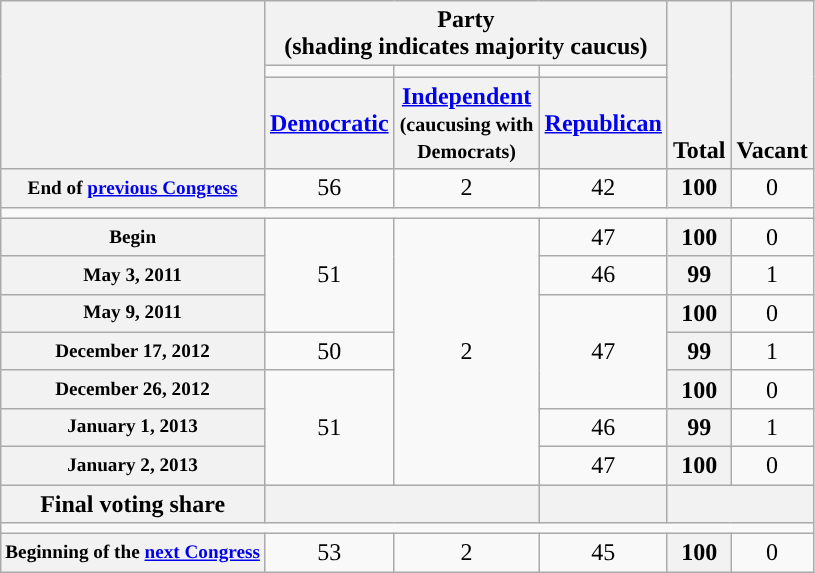<table class=wikitable style="text-align:center">
<tr style="vertical-align:bottom;">
<th rowspan=3></th>
<th colspan=3>Party <div>(shading indicates majority caucus)</div></th>
<th rowspan=3>Total</th>
<th rowspan=3>Vacant</th>
</tr>
<tr style="height:5px">
<td style="background-color:"></td>
<td style="background-color:"></td>
<td style="background-color:"></td>
</tr>
<tr>
<th><a href='#'>Democratic</a></th>
<th><a href='#'>Independent</a><br><small>(caucusing with<br>Democrats)</small></th>
<th><a href='#'>Republican</a></th>
</tr>
<tr>
<th style="white-space:nowrap; font-size:80%;">End of <a href='#'>previous Congress</a></th>
<td>56</td>
<td>2</td>
<td>42</td>
<th>100</th>
<td>0</td>
</tr>
<tr>
<td colspan=6></td>
</tr>
<tr>
<th style="font-size:80%">Begin</th>
<td rowspan=3 >51</td>
<td rowspan=7 >2</td>
<td>47</td>
<th>100</th>
<td>0</td>
</tr>
<tr>
<th style="font-size:80%">May 3, 2011 </th>
<td>46</td>
<th>99</th>
<td>1</td>
</tr>
<tr>
<th style="font-size:80%">May 9, 2011 </th>
<td rowspan=3>47</td>
<th>100</th>
<td>0</td>
</tr>
<tr>
<th style="font-size:80%">December 17, 2012 </th>
<td>50</td>
<th>99</th>
<td>1</td>
</tr>
<tr>
<th style="font-size:80%">December 26, 2012 </th>
<td rowspan=3 >51</td>
<th>100</th>
<td>0</td>
</tr>
<tr>
<th style="font-size:80%">January 1, 2013 </th>
<td>46</td>
<th>99</th>
<td>1</td>
</tr>
<tr>
<th style="font-size:80%">January 2, 2013 </th>
<td>47</td>
<th>100</th>
<td>0</td>
</tr>
<tr>
<th>Final voting share</th>
<th colspan=2 ></th>
<th></th>
<th colspan=2></th>
</tr>
<tr>
<td colspan=6></td>
</tr>
<tr>
<th style="white-space:nowrap; font-size:80%;">Beginning of the <a href='#'>next Congress</a></th>
<td>53</td>
<td>2</td>
<td>45</td>
<th>100</th>
<td>0</td>
</tr>
</table>
